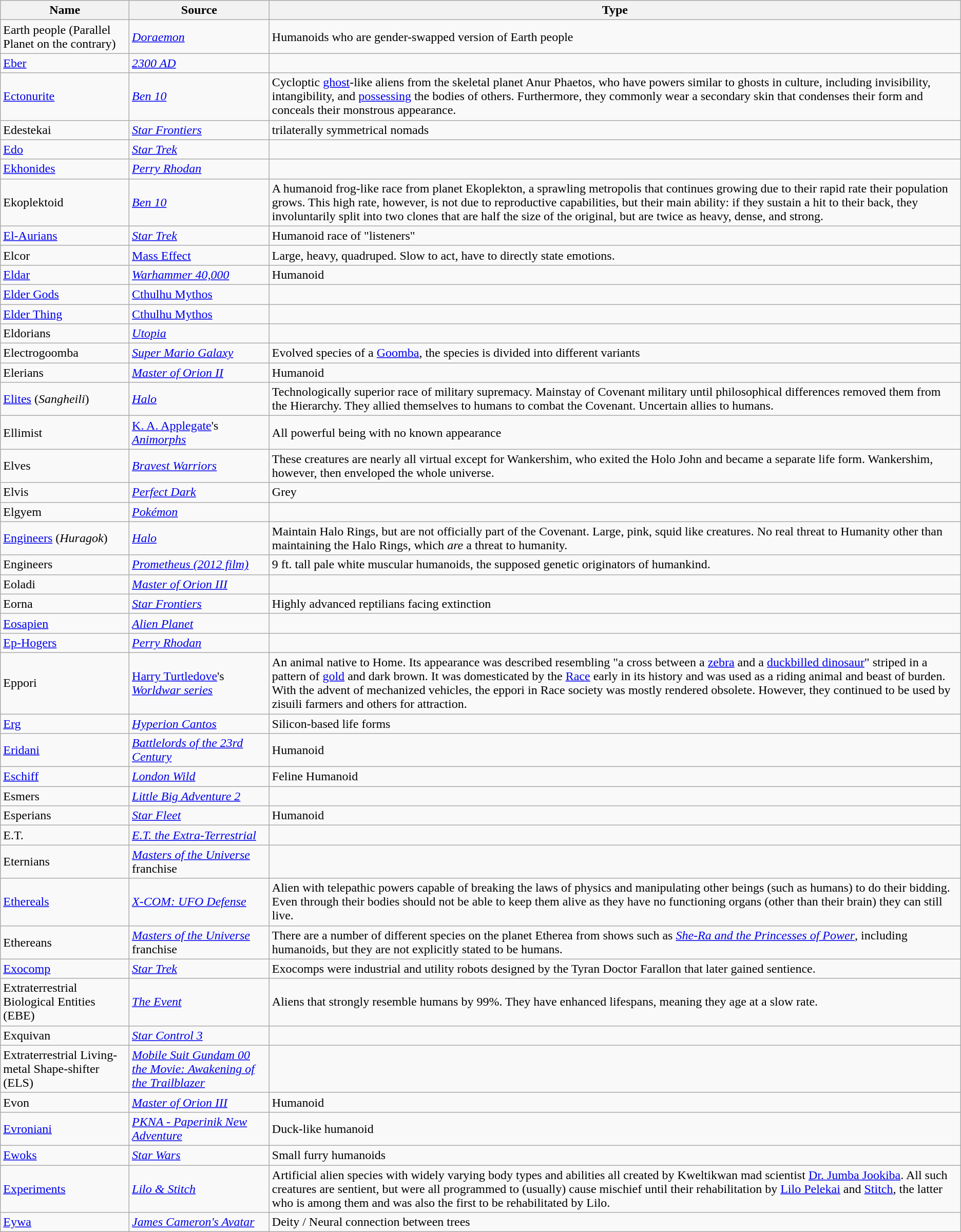<table class="wikitable sortable">
<tr>
<th>Name</th>
<th>Source</th>
<th>Type</th>
</tr>
<tr>
<td>Earth people (Parallel Planet on the contrary)</td>
<td><em><a href='#'>Doraemon</a></em></td>
<td>Humanoids who are gender-swapped version of Earth people</td>
</tr>
<tr>
<td><a href='#'>Eber</a></td>
<td><em><a href='#'>2300 AD</a></em></td>
<td></td>
</tr>
<tr>
<td><a href='#'>Ectonurite</a></td>
<td><em><a href='#'>Ben 10</a></em></td>
<td>Cycloptic <a href='#'>ghost</a>-like aliens from the skeletal planet Anur Phaetos, who have powers similar to ghosts in culture, including invisibility, intangibility, and <a href='#'>possessing</a> the bodies of others. Furthermore, they commonly wear a secondary skin that condenses their form and conceals their monstrous appearance.</td>
</tr>
<tr>
<td>Edestekai</td>
<td><em><a href='#'>Star Frontiers</a></em></td>
<td>trilaterally symmetrical nomads</td>
</tr>
<tr>
<td><a href='#'>Edo</a></td>
<td><em><a href='#'>Star Trek</a></em></td>
<td></td>
</tr>
<tr>
<td><a href='#'>Ekhonides</a></td>
<td><em><a href='#'>Perry Rhodan</a></em></td>
<td></td>
</tr>
<tr>
<td>Ekoplektoid</td>
<td><em><a href='#'>Ben 10</a></em></td>
<td>A humanoid frog-like race from planet Ekoplekton, a sprawling metropolis that continues growing due to their rapid rate their population grows. This high rate, however, is not due to reproductive capabilities, but their main ability: if they sustain a hit to their back, they involuntarily split into two clones that are half the size of the original, but are twice as heavy, dense, and strong.</td>
</tr>
<tr>
<td><a href='#'>El-Aurians</a></td>
<td><em><a href='#'>Star Trek</a></em></td>
<td>Humanoid race of "listeners"</td>
</tr>
<tr>
<td>Elcor</td>
<td><a href='#'>Mass Effect</a></td>
<td>Large, heavy, quadruped. Slow to act, have to directly state emotions.</td>
</tr>
<tr>
<td><a href='#'>Eldar</a></td>
<td><em><a href='#'>Warhammer 40,000</a></em></td>
<td>Humanoid</td>
</tr>
<tr>
<td><a href='#'>Elder Gods</a></td>
<td><a href='#'>Cthulhu Mythos</a></td>
<td></td>
</tr>
<tr>
<td><a href='#'>Elder Thing</a></td>
<td><a href='#'>Cthulhu Mythos</a></td>
<td></td>
</tr>
<tr>
<td>Eldorians</td>
<td><em><a href='#'>Utopia</a></em></td>
<td></td>
</tr>
<tr>
<td>Electrogoomba</td>
<td><em><a href='#'>Super Mario Galaxy</a></em></td>
<td>Evolved species of a <a href='#'>Goomba</a>, the species is divided into different variants</td>
</tr>
<tr>
<td>Elerians</td>
<td><em><a href='#'>Master of Orion II</a></em></td>
<td>Humanoid</td>
</tr>
<tr>
<td><a href='#'>Elites</a> (<em>Sangheili</em>)</td>
<td><em><a href='#'>Halo</a></em></td>
<td>Technologically superior race of military supremacy. Mainstay of Covenant military until philosophical differences removed them from the Hierarchy. They allied themselves to humans to combat the Covenant. Uncertain allies to humans.</td>
</tr>
<tr>
<td>Ellimist</td>
<td><a href='#'>K. A. Applegate</a>'s <em><a href='#'>Animorphs</a></em></td>
<td>All powerful being with no known appearance</td>
</tr>
<tr>
<td>Elves</td>
<td><em><a href='#'>Bravest Warriors</a></em></td>
<td>These creatures are nearly all virtual except for Wankershim, who exited the Holo John and became a separate life form. Wankershim, however, then enveloped the whole universe.</td>
</tr>
<tr>
<td>Elvis</td>
<td><em><a href='#'>Perfect Dark</a></em></td>
<td>Grey</td>
</tr>
<tr>
<td>Elgyem</td>
<td><em><a href='#'>Pokémon</a></em></td>
</tr>
<tr>
<td><a href='#'>Engineers</a> (<em>Huragok</em>)</td>
<td><em><a href='#'>Halo</a></em></td>
<td>Maintain Halo Rings, but are not officially part of the Covenant. Large, pink, squid like creatures. No real threat to Humanity other than maintaining the Halo Rings, which <em>are</em> a threat to humanity.</td>
</tr>
<tr>
<td>Engineers</td>
<td><em><a href='#'>Prometheus (2012 film)</a></em></td>
<td>9 ft. tall pale white muscular humanoids, the supposed genetic originators of humankind.</td>
</tr>
<tr>
<td>Eoladi</td>
<td><em><a href='#'>Master of Orion III</a></em></td>
<td></td>
</tr>
<tr>
<td>Eorna</td>
<td><em><a href='#'>Star Frontiers</a></em></td>
<td>Highly advanced reptilians facing extinction</td>
</tr>
<tr>
<td><a href='#'>Eosapien</a></td>
<td><em><a href='#'>Alien Planet</a></em></td>
<td></td>
</tr>
<tr>
<td><a href='#'>Ep-Hogers</a></td>
<td><em><a href='#'>Perry Rhodan</a></em></td>
<td></td>
</tr>
<tr>
<td>Eppori</td>
<td><a href='#'>Harry Turtledove</a>'s <em><a href='#'>Worldwar series</a></em></td>
<td>An animal native to Home. Its appearance was described resembling "a cross between a <a href='#'>zebra</a> and a <a href='#'>duckbilled dinosaur</a>" striped in a pattern of <a href='#'>gold</a> and dark brown. It was domesticated by the <a href='#'>Race</a> early in its history and was used as a riding animal and beast of burden. With the advent of mechanized vehicles, the eppori in Race society was mostly rendered obsolete. However, they continued to be used by zisuili farmers and others for attraction.</td>
</tr>
<tr>
<td><a href='#'>Erg</a></td>
<td><em><a href='#'>Hyperion Cantos</a></em></td>
<td>Silicon-based life forms</td>
</tr>
<tr>
<td><a href='#'>Eridani</a></td>
<td><em><a href='#'>Battlelords of the 23rd Century</a></em></td>
<td>Humanoid</td>
</tr>
<tr>
<td><a href='#'>Eschiff</a></td>
<td><em><a href='#'>London Wild</a></em></td>
<td>Feline Humanoid</td>
</tr>
<tr>
<td>Esmers</td>
<td><em><a href='#'>Little Big Adventure 2</a></em></td>
<td></td>
</tr>
<tr>
<td>Esperians</td>
<td><em><a href='#'>Star Fleet</a></em></td>
<td>Humanoid</td>
</tr>
<tr>
<td>E.T.</td>
<td><em><a href='#'>E.T. the Extra-Terrestrial</a></em></td>
<td></td>
</tr>
<tr>
<td>Eternians</td>
<td><em><a href='#'>Masters of the Universe</a></em> franchise</td>
<td></td>
</tr>
<tr>
<td><a href='#'>Ethereals</a></td>
<td><em><a href='#'>X-COM: UFO Defense</a></em></td>
<td>Alien with telepathic powers capable of breaking the laws of physics and manipulating other beings (such as humans) to do their bidding. Even through their bodies should not be able to keep them alive as they have no functioning organs (other than their brain) they can still live.</td>
</tr>
<tr>
<td>Ethereans</td>
<td><em><a href='#'>Masters of the Universe</a></em> franchise</td>
<td>There are a number of different species on the planet Etherea from shows such as <em><a href='#'>She-Ra and the Princesses of Power</a></em>, including humanoids, but they are not explicitly stated to be humans.</td>
</tr>
<tr>
<td><a href='#'>Exocomp</a></td>
<td><em><a href='#'>Star Trek</a></em></td>
<td>Exocomps were industrial and utility robots designed by the Tyran Doctor Farallon that later gained sentience.</td>
</tr>
<tr>
<td>Extraterrestrial Biological Entities (EBE)</td>
<td><em><a href='#'>The Event</a></em></td>
<td>Aliens that strongly resemble humans by 99%. They have enhanced lifespans, meaning they age at a slow rate.</td>
</tr>
<tr>
<td>Exquivan</td>
<td><em><a href='#'>Star Control 3</a></em></td>
<td></td>
</tr>
<tr>
<td>Extraterrestrial Living-metal Shape-shifter (ELS)</td>
<td><em><a href='#'>Mobile Suit Gundam 00 the Movie: Awakening of the Trailblazer</a></em></td>
<td></td>
</tr>
<tr>
<td>Evon</td>
<td><em><a href='#'>Master of Orion III</a></em></td>
<td>Humanoid</td>
</tr>
<tr>
<td><a href='#'>Evroniani</a></td>
<td><em><a href='#'>PKNA - Paperinik New Adventure</a></em></td>
<td>Duck-like humanoid</td>
</tr>
<tr>
<td><a href='#'>Ewoks</a></td>
<td><em><a href='#'>Star Wars</a></em></td>
<td>Small furry humanoids</td>
</tr>
<tr>
<td><a href='#'>Experiments</a></td>
<td><em><a href='#'>Lilo & Stitch</a></em></td>
<td>Artificial alien species with widely varying body types and abilities all created by Kweltikwan mad scientist <a href='#'>Dr. Jumba Jookiba</a>. All such creatures are sentient, but were all programmed to (usually) cause mischief until their rehabilitation by <a href='#'>Lilo Pelekai</a> and <a href='#'>Stitch</a>, the latter who is among them and was also the first to be rehabilitated by Lilo.</td>
</tr>
<tr>
<td><a href='#'>Eywa</a></td>
<td><em><a href='#'>James Cameron's Avatar</a></em></td>
<td>Deity / Neural connection between trees</td>
</tr>
</table>
